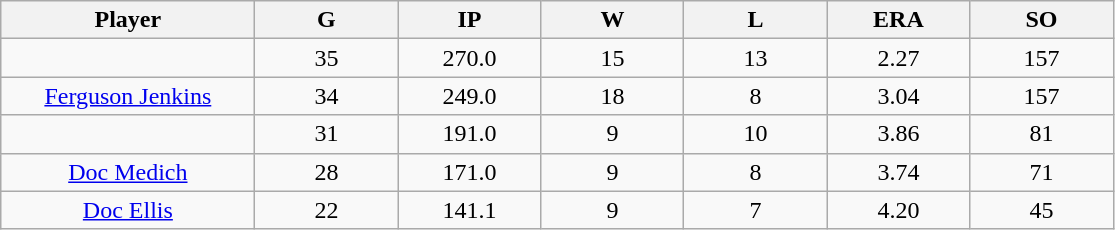<table class="wikitable sortable">
<tr>
<th bgcolor="#DDDDFF" width="16%">Player</th>
<th bgcolor="#DDDDFF" width="9%">G</th>
<th bgcolor="#DDDDFF" width="9%">IP</th>
<th bgcolor="#DDDDFF" width="9%">W</th>
<th bgcolor="#DDDDFF" width="9%">L</th>
<th bgcolor="#DDDDFF" width="9%">ERA</th>
<th bgcolor="#DDDDFF" width="9%">SO</th>
</tr>
<tr align="center">
<td></td>
<td>35</td>
<td>270.0</td>
<td>15</td>
<td>13</td>
<td>2.27</td>
<td>157</td>
</tr>
<tr align="center">
<td><a href='#'>Ferguson Jenkins</a></td>
<td>34</td>
<td>249.0</td>
<td>18</td>
<td>8</td>
<td>3.04</td>
<td>157</td>
</tr>
<tr align=center>
<td></td>
<td>31</td>
<td>191.0</td>
<td>9</td>
<td>10</td>
<td>3.86</td>
<td>81</td>
</tr>
<tr align="center">
<td><a href='#'>Doc Medich</a></td>
<td>28</td>
<td>171.0</td>
<td>9</td>
<td>8</td>
<td>3.74</td>
<td>71</td>
</tr>
<tr align=center>
<td><a href='#'>Doc Ellis</a></td>
<td>22</td>
<td>141.1</td>
<td>9</td>
<td>7</td>
<td>4.20</td>
<td>45</td>
</tr>
</table>
